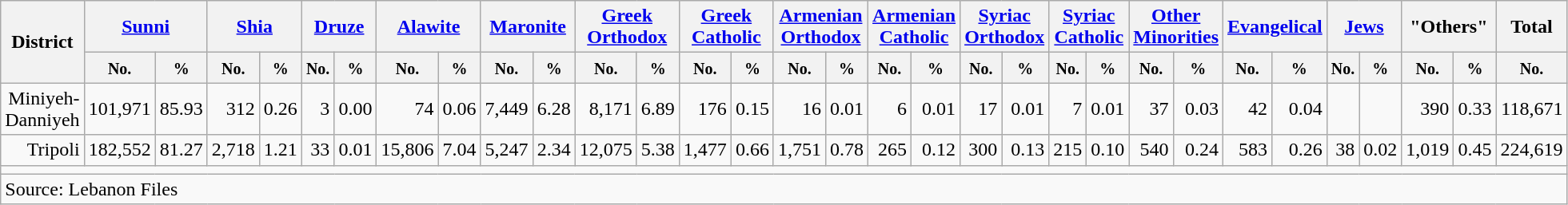<table class="wikitable" style=text-align:right>
<tr>
<th rowspan=2>District</th>
<th colspan=2><a href='#'>Sunni</a></th>
<th colspan=2><a href='#'>Shia</a></th>
<th colspan=2><a href='#'>Druze</a></th>
<th colspan=2><a href='#'>Alawite</a></th>
<th colspan=2><a href='#'>Maronite</a></th>
<th colspan=2><a href='#'>Greek Orthodox</a></th>
<th colspan=2><a href='#'>Greek Catholic</a></th>
<th colspan=2><a href='#'>Armenian Orthodox</a></th>
<th colspan=2><a href='#'>Armenian Catholic</a></th>
<th colspan=2><a href='#'>Syriac Orthodox</a></th>
<th colspan=2><a href='#'>Syriac Catholic</a></th>
<th colspan=2><a href='#'>Other Minorities</a></th>
<th colspan=2><a href='#'>Evangelical</a></th>
<th colspan=2><a href='#'>Jews</a></th>
<th colspan=2>"Others"</th>
<th>Total</th>
</tr>
<tr>
<th><small>No.</small></th>
<th><small>%</small></th>
<th><small>No.</small></th>
<th><small>%</small></th>
<th><small>No.</small></th>
<th><small>%</small></th>
<th><small>No.</small></th>
<th><small>%</small></th>
<th><small>No.</small></th>
<th><small>%</small></th>
<th><small>No.</small></th>
<th><small>%</small></th>
<th><small>No.</small></th>
<th><small>%</small></th>
<th><small>No.</small></th>
<th><small>%</small></th>
<th><small>No.</small></th>
<th><small>%</small></th>
<th><small>No.</small></th>
<th><small>%</small></th>
<th><small>No.</small></th>
<th><small>%</small></th>
<th><small>No.</small></th>
<th><small>%</small></th>
<th><small>No.</small></th>
<th><small>%</small></th>
<th><small>No.</small></th>
<th><small>%</small></th>
<th><small>No.</small></th>
<th><small>%</small></th>
<th><small>No.</small></th>
</tr>
<tr>
<td>Miniyeh-Danniyeh</td>
<td>101,971</td>
<td>85.93</td>
<td>312</td>
<td>0.26</td>
<td>3</td>
<td>0.00</td>
<td>74</td>
<td>0.06</td>
<td>7,449</td>
<td>6.28</td>
<td>8,171</td>
<td>6.89</td>
<td>176</td>
<td>0.15</td>
<td>16</td>
<td>0.01</td>
<td>6</td>
<td>0.01</td>
<td>17</td>
<td>0.01</td>
<td>7</td>
<td>0.01</td>
<td>37</td>
<td>0.03</td>
<td>42</td>
<td>0.04</td>
<td></td>
<td></td>
<td>390</td>
<td>0.33</td>
<td>118,671</td>
</tr>
<tr>
<td>Tripoli</td>
<td>182,552</td>
<td>81.27</td>
<td>2,718</td>
<td>1.21</td>
<td>33</td>
<td>0.01</td>
<td>15,806</td>
<td>7.04</td>
<td>5,247</td>
<td>2.34</td>
<td>12,075</td>
<td>5.38</td>
<td>1,477</td>
<td>0.66</td>
<td>1,751</td>
<td>0.78</td>
<td>265</td>
<td>0.12</td>
<td>300</td>
<td>0.13</td>
<td>215</td>
<td>0.10</td>
<td>540</td>
<td>0.24</td>
<td>583</td>
<td>0.26</td>
<td>38</td>
<td>0.02</td>
<td>1,019</td>
<td>0.45</td>
<td>224,619</td>
</tr>
<tr class="sortbottom">
<td colspan=44 style=text-align:left></td>
</tr>
<tr class="sortbottom">
<td colspan=44 style=text-align:left>Source: Lebanon Files</td>
</tr>
</table>
